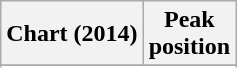<table class="wikitable plainrowheaders sortable">
<tr>
<th>Chart (2014)</th>
<th>Peak<br>position</th>
</tr>
<tr>
</tr>
<tr>
</tr>
<tr>
</tr>
<tr>
</tr>
<tr>
</tr>
<tr>
</tr>
</table>
